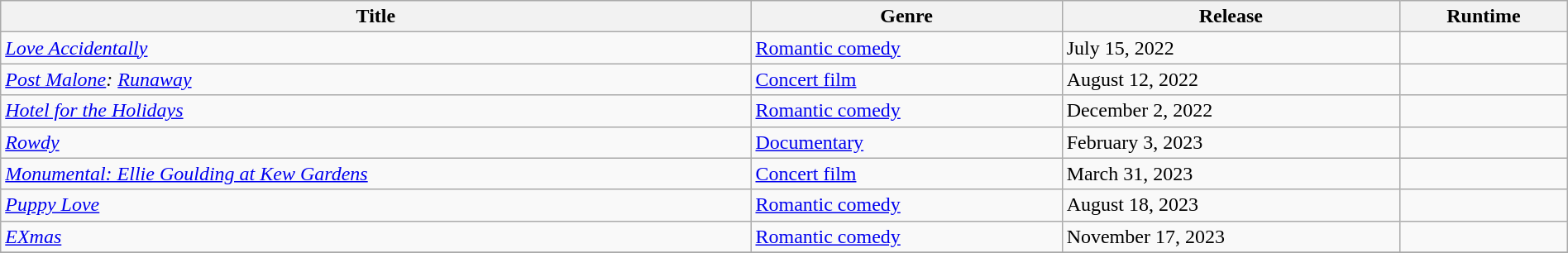<table class="wikitable sortable" style="width:100%;">
<tr>
<th>Title</th>
<th>Genre</th>
<th>Release</th>
<th>Runtime</th>
</tr>
<tr>
<td><em><a href='#'>Love Accidentally</a></em></td>
<td><a href='#'>Romantic comedy</a></td>
<td>July 15, 2022</td>
<td></td>
</tr>
<tr>
<td><em><a href='#'>Post Malone</a>: <a href='#'>Runaway</a></em></td>
<td><a href='#'>Concert film</a></td>
<td>August 12, 2022</td>
<td></td>
</tr>
<tr>
<td><em><a href='#'>Hotel for the Holidays</a></em></td>
<td><a href='#'>Romantic comedy</a></td>
<td>December 2, 2022</td>
<td></td>
</tr>
<tr>
<td><em><a href='#'>Rowdy</a></em></td>
<td><a href='#'>Documentary</a></td>
<td>February 3, 2023</td>
<td></td>
</tr>
<tr>
<td><em><a href='#'>Monumental: Ellie Goulding at Kew Gardens</a></em></td>
<td><a href='#'>Concert film</a></td>
<td>March 31, 2023</td>
<td></td>
</tr>
<tr>
<td><em><a href='#'>Puppy Love</a></em></td>
<td><a href='#'>Romantic comedy</a></td>
<td>August 18, 2023</td>
<td></td>
</tr>
<tr>
<td><em><a href='#'>EXmas</a></em></td>
<td><a href='#'>Romantic comedy</a></td>
<td>November 17, 2023</td>
<td></td>
</tr>
<tr>
</tr>
</table>
